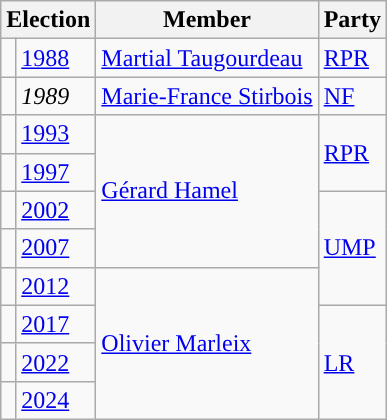<table class="wikitable">
<tr>
<th colspan=2>Election</th>
<th>Member</th>
<th>Party</th>
</tr>
<tr>
<td style="background-color: "></td>
<td><a href='#'>1988</a></td>
<td><a href='#'>Martial Taugourdeau</a></td>
<td><a href='#'>RPR</a></td>
</tr>
<tr>
<td style="background-color: "></td>
<td><em>1989</em></td>
<td><a href='#'>Marie-France Stirbois</a></td>
<td><a href='#'>NF</a></td>
</tr>
<tr>
<td style="background-color: "></td>
<td><a href='#'>1993</a></td>
<td rowspan="4"><a href='#'>Gérard Hamel</a></td>
<td rowspan="2"><a href='#'>RPR</a></td>
</tr>
<tr>
<td style="color:inherit;background-color: "></td>
<td><a href='#'>1997</a></td>
</tr>
<tr>
<td style="background-color: "></td>
<td><a href='#'>2002</a></td>
<td rowspan="3"><a href='#'>UMP</a></td>
</tr>
<tr>
<td style="color:inherit;background-color: "></td>
<td><a href='#'>2007</a></td>
</tr>
<tr>
<td style="background-color: "></td>
<td><a href='#'>2012</a></td>
<td rowspan="4"><a href='#'>Olivier Marleix</a></td>
</tr>
<tr>
<td style="background-color: "></td>
<td><a href='#'>2017</a></td>
<td rowspan="3"><a href='#'>LR</a></td>
</tr>
<tr>
<td style="color:inherit;background-color: "></td>
<td><a href='#'>2022</a></td>
</tr>
<tr>
<td style="color:inherit;background-color: "></td>
<td><a href='#'>2024</a></td>
</tr>
</table>
